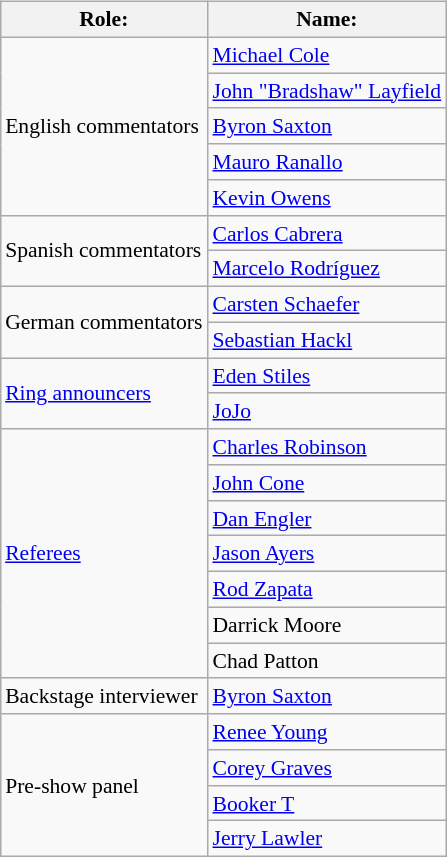<table class=wikitable style="font-size:90%; margin: 0.5em 0 0.5em 1em; float: right; clear: right;">
<tr>
<th>Role:</th>
<th>Name:</th>
</tr>
<tr>
<td rowspan=5>English commentators</td>
<td><a href='#'>Michael Cole</a> </td>
</tr>
<tr>
<td><a href='#'>John "Bradshaw" Layfield</a> </td>
</tr>
<tr>
<td><a href='#'>Byron Saxton</a> </td>
</tr>
<tr>
<td><a href='#'>Mauro Ranallo</a> </td>
</tr>
<tr>
<td><a href='#'>Kevin Owens</a> </td>
</tr>
<tr>
<td rowspan=2>Spanish commentators</td>
<td><a href='#'>Carlos Cabrera</a></td>
</tr>
<tr>
<td><a href='#'>Marcelo Rodríguez</a></td>
</tr>
<tr>
<td rowspan=2>German commentators</td>
<td><a href='#'>Carsten Schaefer</a></td>
</tr>
<tr>
<td><a href='#'>Sebastian Hackl</a></td>
</tr>
<tr>
<td rowspan=2><a href='#'>Ring announcers</a></td>
<td><a href='#'>Eden Stiles</a></td>
</tr>
<tr>
<td><a href='#'>JoJo</a></td>
</tr>
<tr>
<td rowspan=7><a href='#'>Referees</a></td>
<td><a href='#'>Charles Robinson</a></td>
</tr>
<tr>
<td><a href='#'>John Cone</a></td>
</tr>
<tr>
<td><a href='#'>Dan Engler</a></td>
</tr>
<tr>
<td><a href='#'>Jason Ayers</a></td>
</tr>
<tr>
<td><a href='#'>Rod Zapata</a></td>
</tr>
<tr>
<td>Darrick Moore</td>
</tr>
<tr>
<td>Chad Patton</td>
</tr>
<tr>
<td rowspan=1>Backstage interviewer</td>
<td><a href='#'>Byron Saxton</a></td>
</tr>
<tr>
<td rowspan=4>Pre-show panel</td>
<td><a href='#'>Renee Young</a></td>
</tr>
<tr>
<td><a href='#'>Corey Graves</a></td>
</tr>
<tr>
<td><a href='#'>Booker T</a></td>
</tr>
<tr>
<td><a href='#'>Jerry Lawler</a></td>
</tr>
</table>
